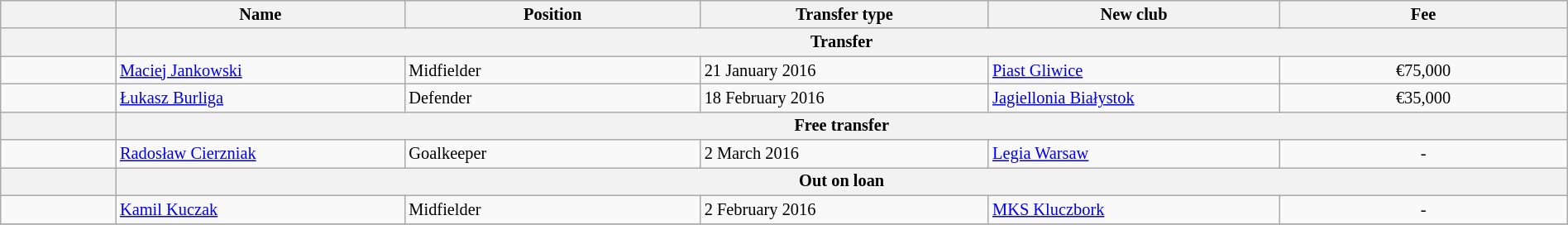<table class="wikitable" style="width:100%; font-size:85%;">
<tr>
<th width="2%"></th>
<th width="5%">Name</th>
<th width="5%">Position</th>
<th width="5%">Transfer type</th>
<th width="5%">New club</th>
<th width="5%">Fee</th>
</tr>
<tr>
<th></th>
<th colspan="5" align="center">Transfer</th>
</tr>
<tr>
<td align=center></td>
<td align=left> <a href='#'>Maciej Jankowski</a></td>
<td align=left>Midfielder</td>
<td align=left>21 January 2016</td>
<td align=left> <a href='#'>Piast Gliwice</a></td>
<td align=center>€75,000</td>
</tr>
<tr>
<td align=center></td>
<td align=left> <a href='#'>Łukasz Burliga</a></td>
<td align=left>Defender</td>
<td align=left>18 February 2016</td>
<td align=left> <a href='#'>Jagiellonia Białystok</a></td>
<td align=center>€35,000</td>
</tr>
<tr>
<th></th>
<th colspan="5" align="center">Free transfer</th>
</tr>
<tr>
<td align=center></td>
<td align=left> <a href='#'>Radosław Cierzniak</a></td>
<td align=left>Goalkeeper</td>
<td align=left>2 March 2016</td>
<td align=left> <a href='#'>Legia Warsaw</a></td>
<td align=center>-</td>
</tr>
<tr>
<th></th>
<th colspan="5" align="center">Out on loan</th>
</tr>
<tr>
<td align=center></td>
<td align=left> <a href='#'>Kamil Kuczak</a></td>
<td align=left>Midfielder</td>
<td align=left>2 February 2016</td>
<td align=left> <a href='#'>MKS Kluczbork</a></td>
<td align=center>-</td>
</tr>
<tr>
</tr>
</table>
